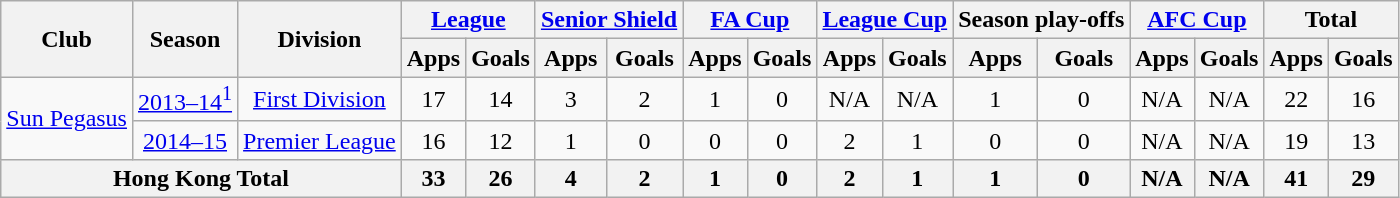<table class="wikitable" style="text-align: center;">
<tr>
<th rowspan="2">Club</th>
<th rowspan="2">Season</th>
<th rowspan="2">Division</th>
<th colspan="2"><a href='#'>League</a></th>
<th colspan="2"><a href='#'>Senior Shield</a></th>
<th colspan="2"><a href='#'>FA Cup</a></th>
<th colspan="2"><a href='#'>League Cup</a></th>
<th colspan="2">Season play-offs</th>
<th colspan="2"><a href='#'>AFC Cup</a></th>
<th colspan="2">Total</th>
</tr>
<tr>
<th>Apps</th>
<th>Goals</th>
<th>Apps</th>
<th>Goals</th>
<th>Apps</th>
<th>Goals</th>
<th>Apps</th>
<th>Goals</th>
<th>Apps</th>
<th>Goals</th>
<th>Apps</th>
<th>Goals</th>
<th>Apps</th>
<th>Goals</th>
</tr>
<tr>
<td rowspan="2" align="center"><a href='#'>Sun Pegasus</a></td>
<td><a href='#'>2013–14<sup>1</sup></a></td>
<td rowspan="1" align="center"><a href='#'>First Division</a></td>
<td>17</td>
<td>14</td>
<td>3</td>
<td>2</td>
<td>1</td>
<td>0</td>
<td>N/A</td>
<td>N/A</td>
<td>1</td>
<td>0</td>
<td>N/A</td>
<td>N/A</td>
<td>22</td>
<td>16</td>
</tr>
<tr>
<td><a href='#'>2014–15</a></td>
<td rowspan="1" align="center"><a href='#'>Premier League</a></td>
<td>16</td>
<td>12</td>
<td>1</td>
<td>0</td>
<td>0</td>
<td>0</td>
<td>2</td>
<td>1</td>
<td>0</td>
<td>0</td>
<td>N/A</td>
<td>N/A</td>
<td>19</td>
<td>13</td>
</tr>
<tr>
<th colspan="3">Hong Kong Total</th>
<th>33</th>
<th>26</th>
<th>4</th>
<th>2</th>
<th>1</th>
<th>0</th>
<th>2</th>
<th>1</th>
<th>1</th>
<th>0</th>
<th>N/A</th>
<th>N/A</th>
<th>41</th>
<th>29</th>
</tr>
</table>
